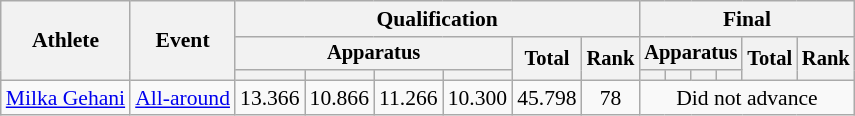<table class="wikitable" style="font-size:90%">
<tr>
<th rowspan=3>Athlete</th>
<th rowspan=3>Event</th>
<th colspan=6>Qualification</th>
<th colspan=6>Final</th>
</tr>
<tr style="font-size:95%">
<th colspan=4>Apparatus</th>
<th rowspan=2>Total</th>
<th rowspan=2>Rank</th>
<th colspan=4>Apparatus</th>
<th rowspan=2>Total</th>
<th rowspan=2>Rank</th>
</tr>
<tr style="font-size:95%">
<th></th>
<th></th>
<th></th>
<th></th>
<th></th>
<th></th>
<th></th>
<th></th>
</tr>
<tr align=center>
<td align=left><a href='#'>Milka Gehani</a></td>
<td align=left><a href='#'>All-around</a></td>
<td>13.366</td>
<td>10.866</td>
<td>11.266</td>
<td>10.300</td>
<td>45.798</td>
<td>78</td>
<td colspan=6>Did not advance</td>
</tr>
</table>
